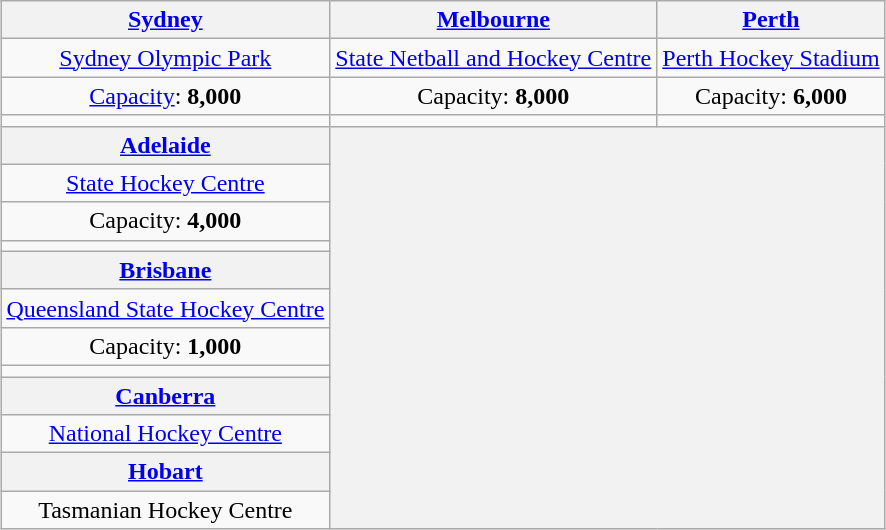<table class="wikitable" style="text-align:center;margin:1em auto;">
<tr>
<th><a href='#'>Sydney</a></th>
<th><a href='#'>Melbourne</a></th>
<th><a href='#'>Perth</a></th>
</tr>
<tr>
<td><a href='#'>Sydney Olympic Park</a></td>
<td><a href='#'>State Netball and Hockey Centre</a></td>
<td><a href='#'>Perth Hockey Stadium</a></td>
</tr>
<tr>
<td><a href='#'>Capacity</a>: <strong>8,000</strong></td>
<td>Capacity: <strong>8,000</strong></td>
<td>Capacity: <strong>6,000</strong></td>
</tr>
<tr>
<td></td>
<td></td>
<td></td>
</tr>
<tr>
<th><a href='#'>Adelaide</a></th>
<th rowspan=12 colspan=2></th>
</tr>
<tr>
<td><a href='#'>State Hockey Centre</a></td>
</tr>
<tr>
<td>Capacity: <strong>4,000</strong></td>
</tr>
<tr>
<td></td>
</tr>
<tr>
<th><a href='#'>Brisbane</a></th>
</tr>
<tr>
<td><a href='#'>Queensland State Hockey Centre</a></td>
</tr>
<tr>
<td>Capacity: <strong>1,000</strong></td>
</tr>
<tr>
<td></td>
</tr>
<tr>
<th><a href='#'>Canberra</a></th>
</tr>
<tr>
<td><a href='#'>National Hockey Centre</a></td>
</tr>
<tr>
<th><a href='#'>Hobart</a></th>
</tr>
<tr>
<td>Tasmanian Hockey Centre</td>
</tr>
</table>
